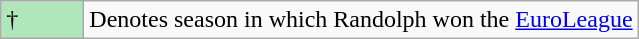<table class="wikitable">
<tr>
<td style="background:#AFE6BA; width:3em;">†</td>
<td>Denotes season in which Randolph won the <a href='#'>EuroLeague</a></td>
</tr>
</table>
